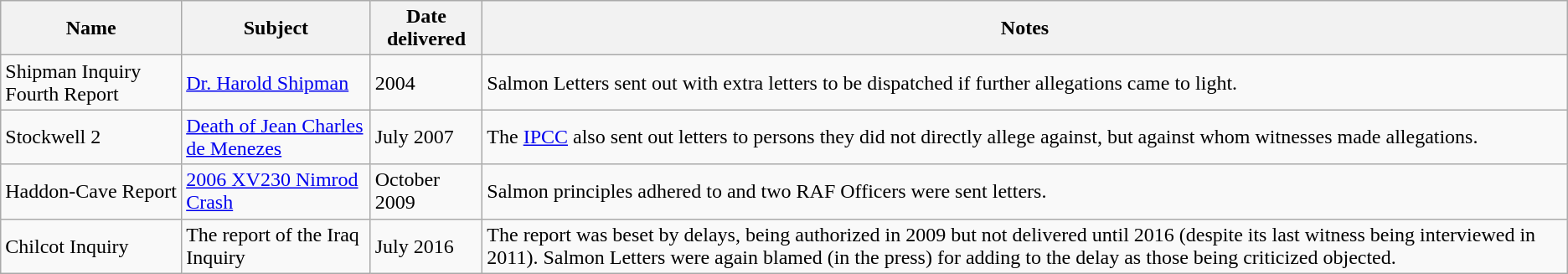<table class="wikitable">
<tr>
<th>Name</th>
<th>Subject</th>
<th>Date delivered</th>
<th>Notes</th>
</tr>
<tr>
<td>Shipman Inquiry Fourth Report</td>
<td><a href='#'>Dr. Harold Shipman</a></td>
<td>2004</td>
<td>Salmon Letters sent out with extra letters to be dispatched if further allegations came to light.</td>
</tr>
<tr>
<td>Stockwell 2</td>
<td><a href='#'>Death of Jean Charles de Menezes</a></td>
<td>July 2007</td>
<td>The <a href='#'>IPCC</a> also sent out letters to persons they did not directly allege against, but against whom witnesses made allegations.</td>
</tr>
<tr>
<td>Haddon-Cave Report</td>
<td><a href='#'>2006 XV230 Nimrod Crash</a></td>
<td>October 2009</td>
<td>Salmon principles adhered to and two RAF Officers were sent letters.</td>
</tr>
<tr>
<td>Chilcot Inquiry</td>
<td>The report of the Iraq Inquiry</td>
<td>July 2016</td>
<td>The report was beset by delays, being authorized in 2009 but not delivered until 2016 (despite its last witness being interviewed in 2011). Salmon Letters were again blamed (in the press) for adding to the delay as those being criticized objected.</td>
</tr>
</table>
